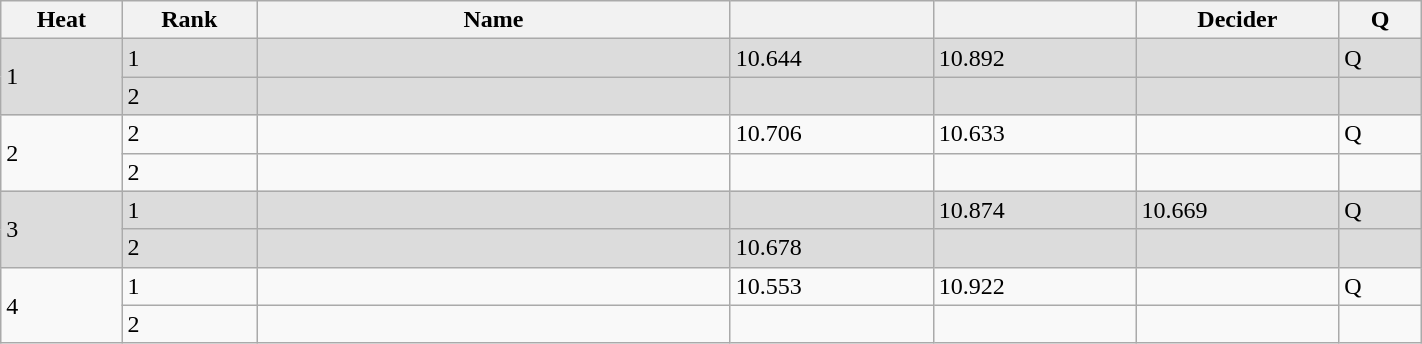<table class="wikitable" width=75%>
<tr>
<th width=20>Heat</th>
<th width=20>Rank</th>
<th width=150>Name</th>
<th width=60></th>
<th width=60></th>
<th width=60>Decider</th>
<th width=20>Q</th>
</tr>
<tr bgcolor=dcdcdc>
<td rowspan=2>1</td>
<td>1</td>
<td></td>
<td>10.644</td>
<td>10.892</td>
<td></td>
<td>Q</td>
</tr>
<tr bgcolor=dcdcdc>
<td>2</td>
<td></td>
<td></td>
<td></td>
<td></td>
<td></td>
</tr>
<tr>
<td rowspan=2>2</td>
<td>2</td>
<td></td>
<td>10.706</td>
<td>10.633</td>
<td></td>
<td>Q</td>
</tr>
<tr>
<td>2</td>
<td></td>
<td></td>
<td></td>
<td></td>
<td></td>
</tr>
<tr bgcolor=dcdcdc>
<td rowspan=2>3</td>
<td>1</td>
<td></td>
<td></td>
<td>10.874</td>
<td>10.669</td>
<td>Q</td>
</tr>
<tr bgcolor=dcdcdc>
<td>2</td>
<td></td>
<td>10.678</td>
<td></td>
<td></td>
<td></td>
</tr>
<tr>
<td rowspan=2>4</td>
<td>1</td>
<td></td>
<td>10.553</td>
<td>10.922</td>
<td></td>
<td>Q</td>
</tr>
<tr>
<td>2</td>
<td></td>
<td></td>
<td></td>
<td></td>
<td></td>
</tr>
</table>
